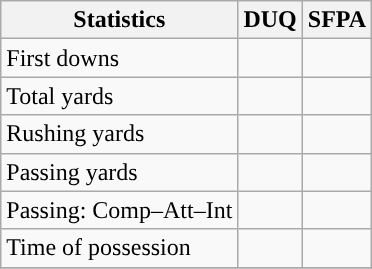<table class="wikitable" style="float: left;">
<tr>
<th>Statistics</th>
<th>DUQ</th>
<th>SFPA</th>
</tr>
<tr>
<td>First downs</td>
<td></td>
<td></td>
</tr>
<tr>
<td>Total yards</td>
<td></td>
<td></td>
</tr>
<tr>
<td>Rushing yards</td>
<td></td>
<td></td>
</tr>
<tr>
<td>Passing yards</td>
<td></td>
<td></td>
</tr>
<tr>
<td>Passing: Comp–Att–Int</td>
<td></td>
<td></td>
</tr>
<tr>
<td>Time of possession</td>
<td></td>
<td></td>
</tr>
<tr>
</tr>
</table>
